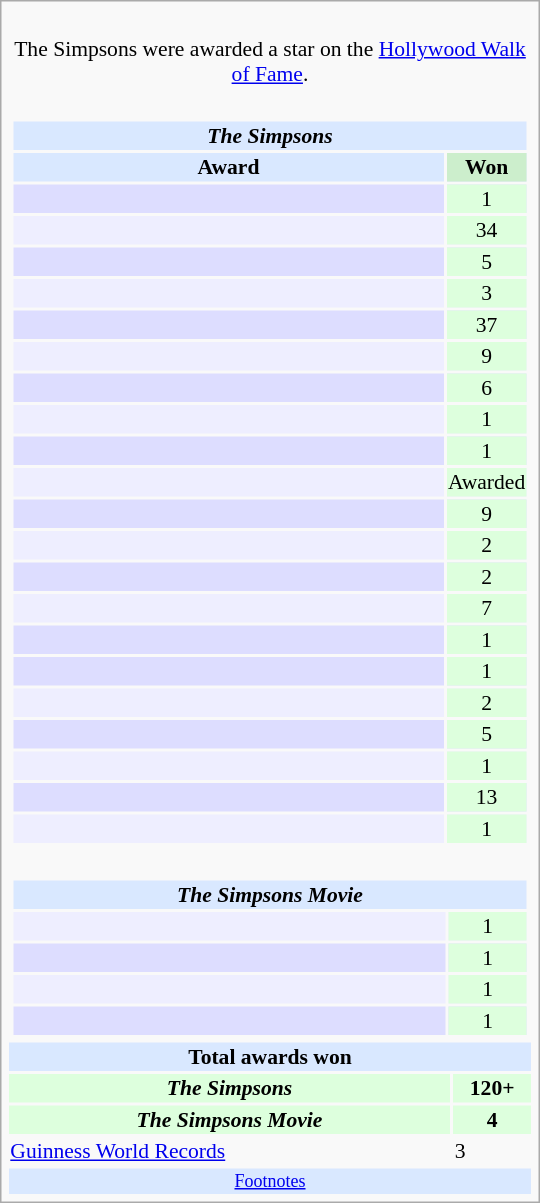<table class="infobox" style="width: 25em; text-align: left; font-size: 90%; vertical-align: middle;">
<tr>
<td colspan="2" style="text-align:center;"><br>The Simpsons were awarded a star on the <a href='#'>Hollywood Walk of Fame</a>.</td>
</tr>
<tr>
<td colspan="2"><br><table class="collapsible collapsed" style="width:100%;">
<tr>
<th colspan="3" style="background:#d9e8ff; text-align:center;"><strong><em>The Simpsons</em></strong></th>
</tr>
<tr style="background:#d9e8ff; text-align:center;">
<td><strong>Award</strong></td>
<td style="background:#cec; text-size:0.9em; width:50px;"><strong>Won</strong></td>
</tr>
<tr style="background:#ddf;">
<td style="text-align:center;"><br></td>
<td style="text-align:center; background:#dfd; vertical-align:middle;">1</td>
</tr>
<tr style="background:#eef;">
<td style="text-align:center;"><br></td>
<td style="text-align:center; background:#dfd; vertical-align:middle;">34</td>
</tr>
<tr style="background:#ddf;">
<td style="text-align:center;"><br></td>
<td style="text-align:center; background:#dfd; vertical-align:middle;">5</td>
</tr>
<tr style="background:#eef;">
<td style="text-align:center;"><br></td>
<td style="text-align:center; background:#dfd; vertical-align:middle;">3</td>
</tr>
<tr style="background:#ddf;">
<td style="text-align:center;"><br></td>
<td style="text-align:center; background:#dfd; vertical-align:middle;">37</td>
</tr>
<tr style="background:#eef;">
<td style="text-align:center;"><br></td>
<td style="text-align:center; background:#dfd; vertical-align:middle;">9</td>
</tr>
<tr style="background:#ddf;">
<td style="text-align:center;"><br></td>
<td style="text-align:center; background:#dfd; vertical-align:middle;">6</td>
</tr>
<tr style="background:#eef;">
<td style="text-align:center;"><br></td>
<td style="text-align:center; background:#dfd; vertical-align:middle;">1</td>
</tr>
<tr style="background:#ddf;">
<td style="text-align:center;"><br></td>
<td style="text-align:center; background:#dfd; vertical-align:middle;">1</td>
</tr>
<tr style="background:#eef;">
<td style="text-align:center;"><br></td>
<td style="text-align:center; background:#dfd; vertical-align:middle;">Awarded</td>
</tr>
<tr style="background:#ddf;">
<td style="text-align:center;"><br></td>
<td style="text-align:center; background:#dfd; vertical-align:middle;">9</td>
</tr>
<tr style="background:#eef;">
<td style="text-align:center;"><br></td>
<td style="text-align:center; background:#dfd; vertical-align:middle;">2</td>
</tr>
<tr style="background:#ddf;">
<td style="text-align:center;"><br></td>
<td style="text-align:center; background:#dfd; vertical-align:middle;">2</td>
</tr>
<tr style="background:#eef;">
<td style="text-align:center;"><br></td>
<td style="text-align:center; background:#dfd; vertical-align:middle;">7</td>
</tr>
<tr style="background:#ddf;">
<td style="text-align:center;"><br></td>
<td style="text-align:center; background:#dfd; vertical-align:middle;">1</td>
</tr>
<tr style="background:#ddf;">
<td style="text-align:center;"><br></td>
<td style="text-align:center; background:#dfd; vertical-align:middle;">1</td>
</tr>
<tr style="background:#eef;">
<td style="text-align:center;"><br></td>
<td style="text-align:center; background:#dfd; vertical-align:middle;">2</td>
</tr>
<tr style="background:#ddf;">
<td style="text-align:center;"><br></td>
<td style="text-align:center; background:#dfd; vertical-align:middle;">5</td>
</tr>
<tr style="background:#eef;">
<td style="text-align:center;"><br></td>
<td style="text-align:center; background:#dfd; vertical-align:middle;">1</td>
</tr>
<tr style="background:#ddf;">
<td style="text-align:center;"><br></td>
<td style="text-align:center; background:#dfd; vertical-align:middle;">13</td>
</tr>
<tr style="background:#eef;">
<td style="text-align:center;"><br></td>
<td style="text-align:center; background:#dfd; vertical-align:middle;">1</td>
</tr>
</table>
</td>
</tr>
<tr>
<td colspan="2"><br><table class="collapsible collapsed" style="width:100%;">
<tr>
<th colspan="3" style="background:#d9e8ff; text-align:center;"><strong><em>The Simpsons Movie</em></strong></th>
</tr>
<tr style="background:#eef;">
<td style="text-align:center;"><br></td>
<td style="text-align:center; background:#dfd; vertical-align:middle; width:50px;">1</td>
</tr>
<tr style="background:#ddf;">
<td style="text-align:center;"><br></td>
<td style="text-align:center; background:#dfd; vertical-align:middle; width:50px;">1</td>
</tr>
<tr style="background:#eef;">
<td style="text-align:center;"><br></td>
<td style="text-align:center; background:#dfd; vertical-align:middle; width:50px;">1</td>
</tr>
<tr style="background:#ddf;">
<td style="text-align:center;"><br></td>
<td style="text-align:center; background:#dfd; vertical-align:middle; width:50px;">1</td>
</tr>
</table>
</td>
</tr>
<tr style="background:#d9e8ff;">
<td colspan="2" style="text-align:center;"><strong>Total awards won</strong></td>
</tr>
<tr style="background:#dfd; text-align:center;">
<td><strong><em>The Simpsons</em></strong></td>
<td style="text-size:0.9em; vertical-align:middle; width:50px;"><strong>120+</strong></td>
</tr>
<tr style="background:#dfd; text-align:center;">
<td><strong><em>The Simpsons Movie</em></strong></td>
<td style="text-size:0.9em; vertical-align:middle; width:50px;"><strong>4</strong></td>
</tr>
<tr>
<td><a href='#'>Guinness World Records</a></td>
<td>3</td>
</tr>
<tr style="background:#d9e8ff;">
<td colspan="2" style="font-size: smaller; text-align:center;"><a href='#'>Footnotes</a></td>
</tr>
</table>
